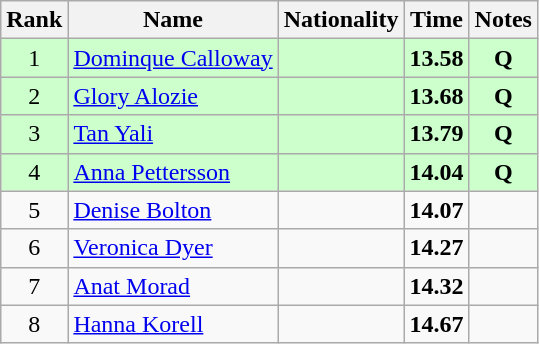<table class="wikitable sortable" style="text-align:center">
<tr>
<th>Rank</th>
<th>Name</th>
<th>Nationality</th>
<th>Time</th>
<th>Notes</th>
</tr>
<tr bgcolor=ccffcc>
<td>1</td>
<td align=left><a href='#'>Dominque Calloway</a></td>
<td align=left></td>
<td><strong>13.58</strong></td>
<td><strong>Q</strong></td>
</tr>
<tr bgcolor=ccffcc>
<td>2</td>
<td align=left><a href='#'>Glory Alozie</a></td>
<td align=left></td>
<td><strong>13.68</strong></td>
<td><strong>Q</strong></td>
</tr>
<tr bgcolor=ccffcc>
<td>3</td>
<td align=left><a href='#'>Tan Yali</a></td>
<td align=left></td>
<td><strong>13.79</strong></td>
<td><strong>Q</strong></td>
</tr>
<tr bgcolor=ccffcc>
<td>4</td>
<td align=left><a href='#'>Anna Pettersson</a></td>
<td align=left></td>
<td><strong>14.04</strong></td>
<td><strong>Q</strong></td>
</tr>
<tr>
<td>5</td>
<td align=left><a href='#'>Denise Bolton</a></td>
<td align=left></td>
<td><strong>14.07</strong></td>
<td></td>
</tr>
<tr>
<td>6</td>
<td align=left><a href='#'>Veronica Dyer</a></td>
<td align=left></td>
<td><strong>14.27</strong></td>
<td></td>
</tr>
<tr>
<td>7</td>
<td align=left><a href='#'>Anat Morad</a></td>
<td align=left></td>
<td><strong>14.32</strong></td>
<td></td>
</tr>
<tr>
<td>8</td>
<td align=left><a href='#'>Hanna Korell</a></td>
<td align=left></td>
<td><strong>14.67</strong></td>
<td></td>
</tr>
</table>
